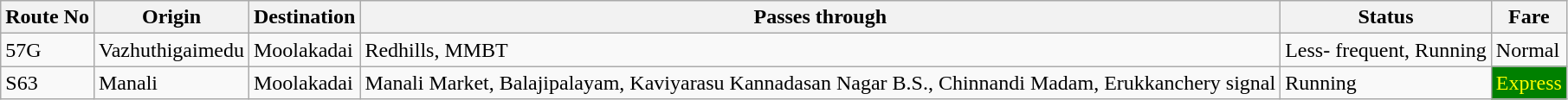<table class="wikitable sortable collapsable plainrowheaders">
<tr>
<th>Route No</th>
<th>Origin</th>
<th>Destination</th>
<th>Passes through</th>
<th>Status</th>
<th>Fare</th>
</tr>
<tr>
<td>57G</td>
<td>Vazhuthigaimedu</td>
<td>Moolakadai</td>
<td>Redhills, MMBT</td>
<td>Less- frequent, Running</td>
<td>Normal</td>
</tr>
<tr>
<td>S63</td>
<td>Manali</td>
<td>Moolakadai</td>
<td>Manali Market, Balajipalayam, Kaviyarasu Kannadasan Nagar B.S., Chinnandi Madam, Erukkanchery signal</td>
<td>Running</td>
<td style="background:green; color:yellow">Express</td>
</tr>
</table>
